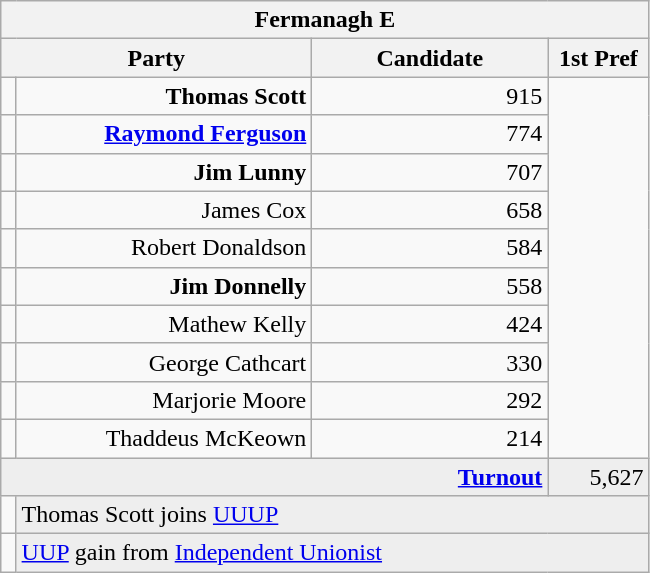<table class="wikitable">
<tr>
<th colspan="4" align="center">Fermanagh E</th>
</tr>
<tr>
<th colspan="2" align="center" width=200>Party</th>
<th width=150>Candidate</th>
<th width=60>1st Pref</th>
</tr>
<tr>
<td></td>
<td align="right"><strong>Thomas Scott</strong></td>
<td align="right">915</td>
</tr>
<tr>
<td></td>
<td align="right"><strong><a href='#'>Raymond Ferguson</a></strong></td>
<td align="right">774</td>
</tr>
<tr>
<td></td>
<td align="right"><strong>Jim Lunny</strong></td>
<td align="right">707</td>
</tr>
<tr>
<td></td>
<td align="right">James Cox</td>
<td align="right">658</td>
</tr>
<tr>
<td></td>
<td align="right">Robert Donaldson</td>
<td align="right">584</td>
</tr>
<tr>
<td></td>
<td align="right"><strong>Jim Donnelly</strong></td>
<td align="right">558</td>
</tr>
<tr>
<td></td>
<td align="right">Mathew Kelly</td>
<td align="right">424</td>
</tr>
<tr>
<td></td>
<td align="right">George Cathcart</td>
<td align="right">330</td>
</tr>
<tr>
<td></td>
<td align="right">Marjorie Moore</td>
<td align="right">292</td>
</tr>
<tr>
<td></td>
<td align="right">Thaddeus McKeown</td>
<td align="right">214</td>
</tr>
<tr bgcolor="EEEEEE">
<td colspan=3 align="right"><strong><a href='#'>Turnout</a></strong></td>
<td align="right">5,627</td>
</tr>
<tr>
<td bgcolor=></td>
<td colspan=3 bgcolor="EEEEEE">Thomas Scott joins <a href='#'>UUUP</a></td>
</tr>
<tr>
<td bgcolor=></td>
<td colspan=3 bgcolor="EEEEEE"><a href='#'>UUP</a> gain from <a href='#'>Independent Unionist</a></td>
</tr>
</table>
